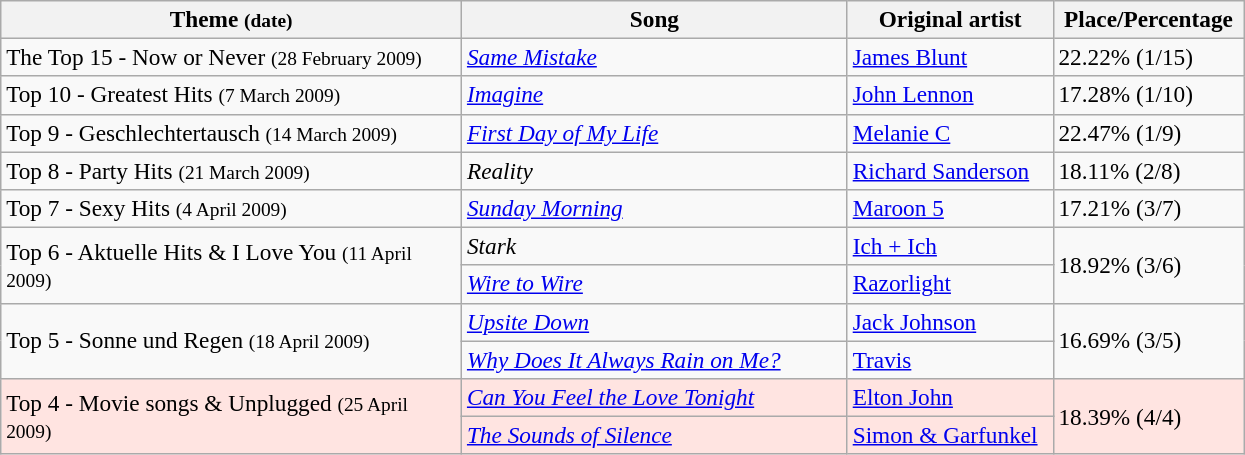<table class="wikitable" style="font-size:97%;">
<tr>
<th style="width:300px;">Theme <small>(date)</small></th>
<th style="width:250px;">Song</th>
<th style="width:130px;">Original artist</th>
<th style="width:120px;">Place/Percentage</th>
</tr>
<tr>
<td>The Top 15 - Now or Never <small>(28 February 2009)</small></td>
<td><em><a href='#'>Same Mistake</a></em></td>
<td><a href='#'>James Blunt</a></td>
<td>22.22% (1/15)</td>
</tr>
<tr>
<td>Top 10 - Greatest Hits <small>(7 March 2009)</small></td>
<td><em><a href='#'>Imagine</a></em></td>
<td><a href='#'>John Lennon</a></td>
<td>17.28% (1/10)</td>
</tr>
<tr>
<td>Top 9 - Geschlechtertausch <small>(14 March 2009)</small></td>
<td><em><a href='#'>First Day of My Life</a></em></td>
<td><a href='#'>Melanie C</a></td>
<td>22.47% (1/9)</td>
</tr>
<tr>
<td>Top 8 - Party Hits <small>(21 March 2009)</small></td>
<td><em>Reality</em></td>
<td><a href='#'>Richard Sanderson</a></td>
<td>18.11% (2/8)</td>
</tr>
<tr>
<td>Top 7 - Sexy Hits <small>(4 April 2009)</small></td>
<td><em><a href='#'>Sunday Morning</a></em></td>
<td><a href='#'>Maroon 5</a></td>
<td>17.21% (3/7)</td>
</tr>
<tr>
<td rowspan="2">Top 6 - Aktuelle Hits & I Love You <small>(11 April 2009)</small></td>
<td><em>Stark</em></td>
<td><a href='#'>Ich + Ich</a></td>
<td rowspan="2">18.92% (3/6)</td>
</tr>
<tr>
<td><em><a href='#'>Wire to Wire</a></em></td>
<td><a href='#'>Razorlight</a></td>
</tr>
<tr>
<td rowspan="2">Top 5 - Sonne und Regen <small>(18 April 2009)</small></td>
<td><em><a href='#'>Upsite Down</a></em></td>
<td><a href='#'>Jack Johnson</a></td>
<td rowspan="2">16.69% (3/5)</td>
</tr>
<tr>
<td><em><a href='#'>Why Does It Always Rain on Me?</a></em></td>
<td><a href='#'>Travis</a></td>
</tr>
<tr style="background:#ffe4e1;">
<td rowspan="2">Top 4 - Movie songs & Unplugged <small>(25 April 2009)</small></td>
<td><em><a href='#'>Can You Feel the Love Tonight</a></em></td>
<td><a href='#'>Elton John</a></td>
<td rowspan="2">18.39% (4/4)</td>
</tr>
<tr style="background:#ffe4e1;">
<td><em><a href='#'>The Sounds of Silence</a></em></td>
<td><a href='#'>Simon & Garfunkel</a></td>
</tr>
</table>
